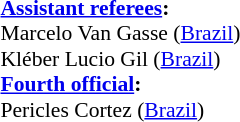<table width=50% style="font-size: 90%">
<tr>
<td><br><strong><a href='#'>Assistant referees</a>:</strong>
<br>Marcelo Van Gasse (<a href='#'>Brazil</a>)
<br>Kléber Lucio Gil (<a href='#'>Brazil</a>)
<br><strong><a href='#'>Fourth official</a>:</strong>
<br>Pericles Cortez (<a href='#'>Brazil</a>)</td>
</tr>
</table>
